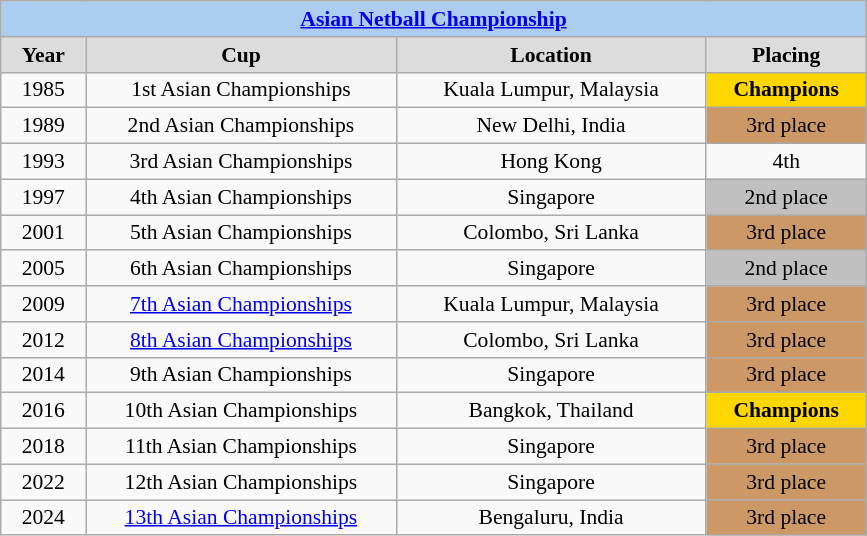<table class=wikitable style="text-align:center; font-size:90%">
<tr>
<th colspan=4 style=background:#ABCDEF><a href='#'>Asian Netball Championship</a></th>
</tr>
<tr>
<th width=50 style=background:gainsboro>Year</th>
<th width=200 style=background:gainsboro>Cup</th>
<th width=200 style=background:gainsboro>Location</th>
<th width=100 style=background:gainsboro>Placing</th>
</tr>
<tr>
<td>1985</td>
<td [1985 Asian Netball Championships]>1st Asian Championships</td>
<td>Kuala Lumpur, Malaysia</td>
<td bgcolor=gold> <strong>Champions</strong></td>
</tr>
<tr>
<td>1989</td>
<td [1989 Asian Netball Championships>2nd Asian Championships</td>
<td>New Delhi, India</td>
<td bgcolor=#CC9966> 3rd place</td>
</tr>
<tr>
<td>1993</td>
<td [1993 Asian Netball Championships>3rd Asian Championships</td>
<td>Hong Kong</td>
<td>4th</td>
</tr>
<tr>
<td>1997</td>
<td [1997 Asian Netball Championships>4th Asian Championships</td>
<td>Singapore</td>
<td bgcolor=silver> 2nd place</td>
</tr>
<tr>
<td>2001</td>
<td [2001 Asian Netball Championships>5th Asian Championships</td>
<td>Colombo, Sri Lanka</td>
<td bgcolor=#CC9966> 3rd place</td>
</tr>
<tr>
<td>2005</td>
<td [2005 Asian Netball Championships>6th Asian Championships</td>
<td>Singapore</td>
<td bgcolor=silver> 2nd place</td>
</tr>
<tr>
<td>2009</td>
<td><a href='#'>7th Asian Championships</a></td>
<td>Kuala Lumpur, Malaysia</td>
<td bgcolor=#CC9966> 3rd place</td>
</tr>
<tr>
<td>2012</td>
<td><a href='#'>8th Asian Championships</a></td>
<td>Colombo, Sri Lanka</td>
<td bgcolor=#CC9966> 3rd place</td>
</tr>
<tr>
<td>2014</td>
<td [2014 Asian Netball Championships>9th Asian Championships</td>
<td>Singapore</td>
<td bgcolor=#CC9966> 3rd place</td>
</tr>
<tr>
<td>2016</td>
<td [2016 Asian Netball Championships>10th Asian Championships</td>
<td>Bangkok, Thailand</td>
<td bgcolor=gold> <strong>Champions</strong></td>
</tr>
<tr>
<td>2018</td>
<td [2018 Asian Netball Championships>11th Asian Championships</td>
<td>Singapore</td>
<td bgcolor=#CC9966> 3rd place</td>
</tr>
<tr>
<td>2022</td>
<td [2022 Asian Netball Championships>12th Asian Championships</td>
<td>Singapore</td>
<td bgcolor=#CC9966> 3rd place</td>
</tr>
<tr>
<td>2024</td>
<td><a href='#'>13th Asian Championships</a></td>
<td>Bengaluru, India</td>
<td bgcolor=#CC9966> 3rd place</td>
</tr>
</table>
